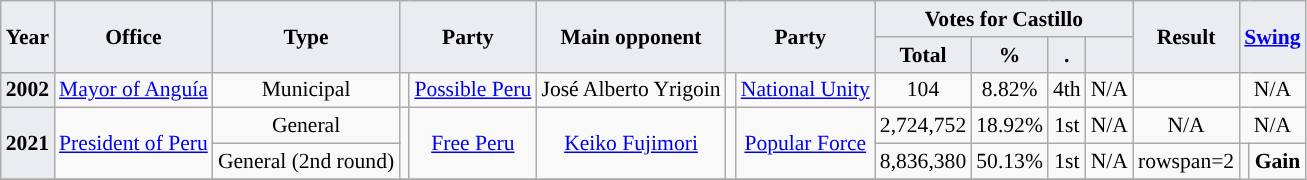<table class="wikitable" style="font-size:90%; text-align:center;">
<tr>
<th style="background-color:#EAECF0;" rowspan=2>Year</th>
<th style="background-color:#EAECF0;" rowspan=2>Office</th>
<th style="background-color:#EAECF0;" rowspan=2>Type</th>
<th style="background-color:#EAECF0;" colspan=2 rowspan=2>Party</th>
<th style="background-color:#EAECF0;" rowspan=2>Main opponent</th>
<th style="background-color:#EAECF0;" colspan=2 rowspan=2>Party</th>
<th style="background-color:#EAECF0;" colspan=4>Votes for Castillo</th>
<th style="background-color:#EAECF0;" rowspan=2>Result</th>
<th style="background-color:#EAECF0;" colspan=2 rowspan=2><a href='#'>Swing</a></th>
</tr>
<tr>
<th style="background-color:#EAECF0;">Total</th>
<th style="background-color:#EAECF0;">%</th>
<th style="background-color:#EAECF0;">.</th>
<th style="background-color:#EAECF0;"></th>
</tr>
<tr>
<th style="background-color:#EAECF0;">2002</th>
<td><a href='#'>Mayor of Anguía</a></td>
<td>Municipal</td>
<td style="background-color:"></td>
<td><a href='#'>Possible Peru</a></td>
<td>José Alberto Yrigoin</td>
<td style="background-color:"></td>
<td><a href='#'>National Unity</a></td>
<td>104</td>
<td>8.82%</td>
<td>4th</td>
<td>N/A</td>
<td></td>
<td colspan=2>N/A</td>
</tr>
<tr>
<th rowspan="2" style="background-color:#EAECF0;">2021</th>
<td rowspan="2"><a href='#'>President of Peru</a></td>
<td>General</td>
<td rowspan="2" style="background-color:"></td>
<td rowspan="2"><a href='#'>Free Peru</a></td>
<td rowspan="2"><a href='#'>Keiko Fujimori</a></td>
<td rowspan="2" style="background-color:"></td>
<td rowspan="2"><a href='#'>Popular Force</a></td>
<td>2,724,752</td>
<td>18.92%</td>
<td>1st</td>
<td>N/A</td>
<td>N/A</td>
<td colspan=2>N/A</td>
</tr>
<tr>
<td>General (2nd round)</td>
<td>8,836,380</td>
<td>50.13%</td>
<td>1st</td>
<td>N/A</td>
<td>rowspan=2 </td>
<td rowspan=2 style="background-color:"></td>
<td rowspan=2><strong>Gain</strong></td>
</tr>
<tr>
</tr>
</table>
